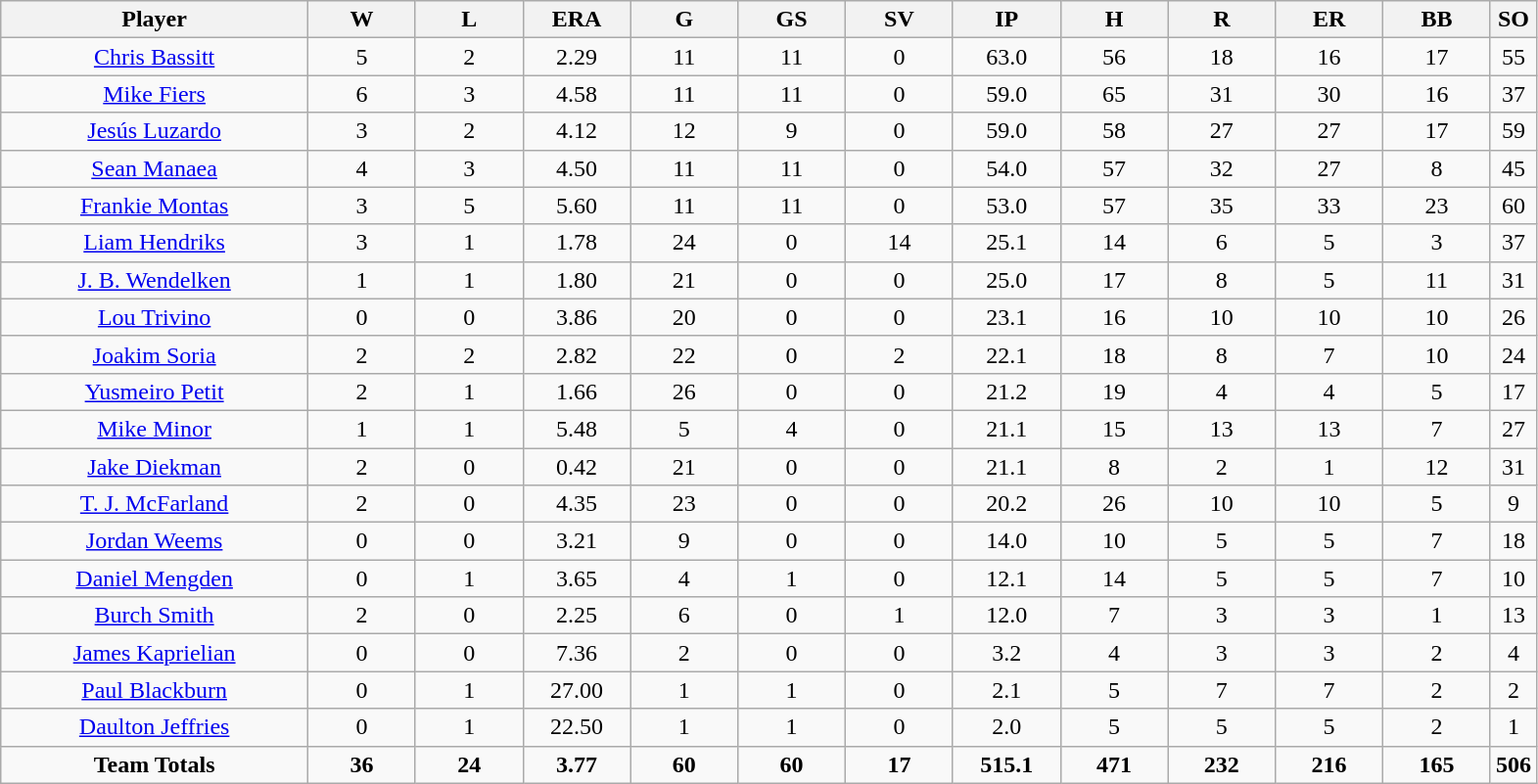<table class=wikitable style="text-align:center">
<tr>
<th bgcolor=#DDDDFF; width="20%">Player</th>
<th bgcolor=#DDDDFF; width="7%">W</th>
<th bgcolor=#DDDDFF; width="7%">L</th>
<th bgcolor=#DDDDFF; width="7%">ERA</th>
<th bgcolor=#DDDDFF; width="7%">G</th>
<th bgcolor=#DDDDFF; width="7%">GS</th>
<th bgcolor=#DDDDFF; width="7%">SV</th>
<th bgcolor=#DDDDFF; width="7%">IP</th>
<th bgcolor=#DDDDFF; width="7%">H</th>
<th bgcolor=#DDDDFF; width="7%">R</th>
<th bgcolor=#DDDDFF; width="7%">ER</th>
<th bgcolor=#DDDDFF; width="7%">BB</th>
<th bgcolor=#DDDDFF; width="7%">SO</th>
</tr>
<tr>
<td><a href='#'>Chris Bassitt</a></td>
<td>5</td>
<td>2</td>
<td>2.29</td>
<td>11</td>
<td>11</td>
<td>0</td>
<td>63.0</td>
<td>56</td>
<td>18</td>
<td>16</td>
<td>17</td>
<td>55</td>
</tr>
<tr>
<td><a href='#'>Mike Fiers</a></td>
<td>6</td>
<td>3</td>
<td>4.58</td>
<td>11</td>
<td>11</td>
<td>0</td>
<td>59.0</td>
<td>65</td>
<td>31</td>
<td>30</td>
<td>16</td>
<td>37</td>
</tr>
<tr>
<td><a href='#'>Jesús Luzardo</a></td>
<td>3</td>
<td>2</td>
<td>4.12</td>
<td>12</td>
<td>9</td>
<td>0</td>
<td>59.0</td>
<td>58</td>
<td>27</td>
<td>27</td>
<td>17</td>
<td>59</td>
</tr>
<tr>
<td><a href='#'>Sean Manaea</a></td>
<td>4</td>
<td>3</td>
<td>4.50</td>
<td>11</td>
<td>11</td>
<td>0</td>
<td>54.0</td>
<td>57</td>
<td>32</td>
<td>27</td>
<td>8</td>
<td>45</td>
</tr>
<tr>
<td><a href='#'>Frankie Montas</a></td>
<td>3</td>
<td>5</td>
<td>5.60</td>
<td>11</td>
<td>11</td>
<td>0</td>
<td>53.0</td>
<td>57</td>
<td>35</td>
<td>33</td>
<td>23</td>
<td>60</td>
</tr>
<tr>
<td><a href='#'>Liam Hendriks</a></td>
<td>3</td>
<td>1</td>
<td>1.78</td>
<td>24</td>
<td>0</td>
<td>14</td>
<td>25.1</td>
<td>14</td>
<td>6</td>
<td>5</td>
<td>3</td>
<td>37</td>
</tr>
<tr>
<td><a href='#'>J. B. Wendelken</a></td>
<td>1</td>
<td>1</td>
<td>1.80</td>
<td>21</td>
<td>0</td>
<td>0</td>
<td>25.0</td>
<td>17</td>
<td>8</td>
<td>5</td>
<td>11</td>
<td>31</td>
</tr>
<tr>
<td><a href='#'>Lou Trivino</a></td>
<td>0</td>
<td>0</td>
<td>3.86</td>
<td>20</td>
<td>0</td>
<td>0</td>
<td>23.1</td>
<td>16</td>
<td>10</td>
<td>10</td>
<td>10</td>
<td>26</td>
</tr>
<tr>
<td><a href='#'>Joakim Soria</a></td>
<td>2</td>
<td>2</td>
<td>2.82</td>
<td>22</td>
<td>0</td>
<td>2</td>
<td>22.1</td>
<td>18</td>
<td>8</td>
<td>7</td>
<td>10</td>
<td>24</td>
</tr>
<tr>
<td><a href='#'>Yusmeiro Petit</a></td>
<td>2</td>
<td>1</td>
<td>1.66</td>
<td>26</td>
<td>0</td>
<td>0</td>
<td>21.2</td>
<td>19</td>
<td>4</td>
<td>4</td>
<td>5</td>
<td>17</td>
</tr>
<tr>
<td><a href='#'>Mike Minor</a></td>
<td>1</td>
<td>1</td>
<td>5.48</td>
<td>5</td>
<td>4</td>
<td>0</td>
<td>21.1</td>
<td>15</td>
<td>13</td>
<td>13</td>
<td>7</td>
<td>27</td>
</tr>
<tr>
<td><a href='#'>Jake Diekman</a></td>
<td>2</td>
<td>0</td>
<td>0.42</td>
<td>21</td>
<td>0</td>
<td>0</td>
<td>21.1</td>
<td>8</td>
<td>2</td>
<td>1</td>
<td>12</td>
<td>31</td>
</tr>
<tr>
<td><a href='#'>T. J. McFarland</a></td>
<td>2</td>
<td>0</td>
<td>4.35</td>
<td>23</td>
<td>0</td>
<td>0</td>
<td>20.2</td>
<td>26</td>
<td>10</td>
<td>10</td>
<td>5</td>
<td>9</td>
</tr>
<tr>
<td><a href='#'>Jordan Weems</a></td>
<td>0</td>
<td>0</td>
<td>3.21</td>
<td>9</td>
<td>0</td>
<td>0</td>
<td>14.0</td>
<td>10</td>
<td>5</td>
<td>5</td>
<td>7</td>
<td>18</td>
</tr>
<tr>
<td><a href='#'>Daniel Mengden</a></td>
<td>0</td>
<td>1</td>
<td>3.65</td>
<td>4</td>
<td>1</td>
<td>0</td>
<td>12.1</td>
<td>14</td>
<td>5</td>
<td>5</td>
<td>7</td>
<td>10</td>
</tr>
<tr>
<td><a href='#'>Burch Smith</a></td>
<td>2</td>
<td>0</td>
<td>2.25</td>
<td>6</td>
<td>0</td>
<td>1</td>
<td>12.0</td>
<td>7</td>
<td>3</td>
<td>3</td>
<td>1</td>
<td>13</td>
</tr>
<tr>
<td><a href='#'>James Kaprielian</a></td>
<td>0</td>
<td>0</td>
<td>7.36</td>
<td>2</td>
<td>0</td>
<td>0</td>
<td>3.2</td>
<td>4</td>
<td>3</td>
<td>3</td>
<td>2</td>
<td>4</td>
</tr>
<tr>
<td><a href='#'>Paul Blackburn</a></td>
<td>0</td>
<td>1</td>
<td>27.00</td>
<td>1</td>
<td>1</td>
<td>0</td>
<td>2.1</td>
<td>5</td>
<td>7</td>
<td>7</td>
<td>2</td>
<td>2</td>
</tr>
<tr>
<td><a href='#'>Daulton Jeffries</a></td>
<td>0</td>
<td>1</td>
<td>22.50</td>
<td>1</td>
<td>1</td>
<td>0</td>
<td>2.0</td>
<td>5</td>
<td>5</td>
<td>5</td>
<td>2</td>
<td>1</td>
</tr>
<tr>
<td><strong>Team Totals</strong></td>
<td><strong>36</strong></td>
<td><strong>24</strong></td>
<td><strong>3.77</strong></td>
<td><strong>60</strong></td>
<td><strong>60</strong></td>
<td><strong>17</strong></td>
<td><strong>515.1</strong></td>
<td><strong>471</strong></td>
<td><strong>232</strong></td>
<td><strong>216</strong></td>
<td><strong>165</strong></td>
<td><strong>506</strong></td>
</tr>
</table>
